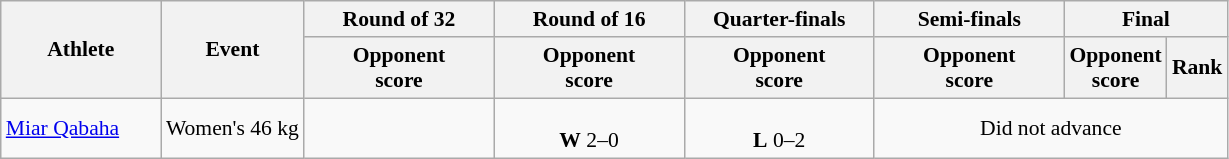<table class="wikitable" style="font-size:90%; text-align:center">
<tr>
<th rowspan="2" width="100">Athlete</th>
<th rowspan="2">Event</th>
<th width="120">Round of 32</th>
<th width="120">Round of 16</th>
<th width="120">Quarter-finals</th>
<th width="120">Semi-finals</th>
<th colspan="2" width="100">Final</th>
</tr>
<tr>
<th>Opponent<br>score</th>
<th>Opponent<br>score</th>
<th>Opponent<br>score</th>
<th>Opponent<br>score</th>
<th>Opponent<br>score</th>
<th>Rank</th>
</tr>
<tr>
<td align="left"><a href='#'>Miar Qabaha</a></td>
<td align="left">Women's 46 kg</td>
<td></td>
<td><br><strong>W</strong> 2–0</td>
<td><br><strong>L</strong> 0–2</td>
<td colspan="3">Did not advance</td>
</tr>
</table>
